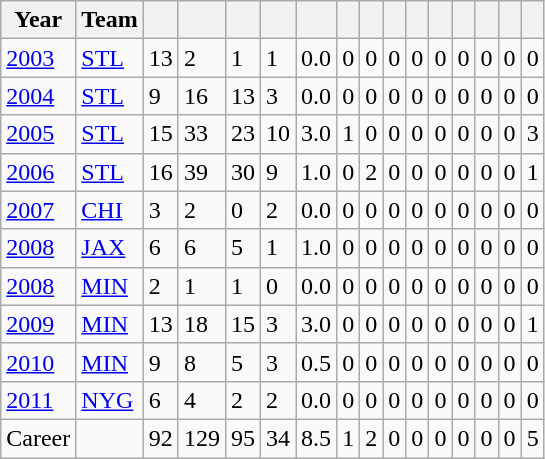<table class="wikitable sortable">
<tr>
<th>Year</th>
<th>Team</th>
<th></th>
<th></th>
<th></th>
<th></th>
<th></th>
<th></th>
<th></th>
<th></th>
<th></th>
<th></th>
<th></th>
<th></th>
<th></th>
<th></th>
</tr>
<tr>
<td><a href='#'>2003</a></td>
<td><a href='#'>STL</a></td>
<td>13</td>
<td>2</td>
<td>1</td>
<td>1</td>
<td>0.0</td>
<td>0</td>
<td>0</td>
<td>0</td>
<td>0</td>
<td>0</td>
<td>0</td>
<td>0</td>
<td>0</td>
<td>0</td>
</tr>
<tr>
<td><a href='#'>2004</a></td>
<td><a href='#'>STL</a></td>
<td>9</td>
<td>16</td>
<td>13</td>
<td>3</td>
<td>0.0</td>
<td>0</td>
<td>0</td>
<td>0</td>
<td>0</td>
<td>0</td>
<td>0</td>
<td>0</td>
<td>0</td>
<td>0</td>
</tr>
<tr>
<td><a href='#'>2005</a></td>
<td><a href='#'>STL</a></td>
<td>15</td>
<td>33</td>
<td>23</td>
<td>10</td>
<td>3.0</td>
<td>1</td>
<td>0</td>
<td>0</td>
<td>0</td>
<td>0</td>
<td>0</td>
<td>0</td>
<td>0</td>
<td>3</td>
</tr>
<tr>
<td><a href='#'>2006</a></td>
<td><a href='#'>STL</a></td>
<td>16</td>
<td>39</td>
<td>30</td>
<td>9</td>
<td>1.0</td>
<td>0</td>
<td>2</td>
<td>0</td>
<td>0</td>
<td>0</td>
<td>0</td>
<td>0</td>
<td>0</td>
<td>1</td>
</tr>
<tr>
<td><a href='#'>2007</a></td>
<td><a href='#'>CHI</a></td>
<td>3</td>
<td>2</td>
<td>0</td>
<td>2</td>
<td>0.0</td>
<td>0</td>
<td>0</td>
<td>0</td>
<td>0</td>
<td>0</td>
<td>0</td>
<td>0</td>
<td>0</td>
<td>0</td>
</tr>
<tr>
<td><a href='#'>2008</a></td>
<td><a href='#'>JAX</a></td>
<td>6</td>
<td>6</td>
<td>5</td>
<td>1</td>
<td>1.0</td>
<td>0</td>
<td>0</td>
<td>0</td>
<td>0</td>
<td>0</td>
<td>0</td>
<td>0</td>
<td>0</td>
<td>0</td>
</tr>
<tr>
<td><a href='#'>2008</a></td>
<td><a href='#'>MIN</a></td>
<td>2</td>
<td>1</td>
<td>1</td>
<td>0</td>
<td>0.0</td>
<td>0</td>
<td>0</td>
<td>0</td>
<td>0</td>
<td>0</td>
<td>0</td>
<td>0</td>
<td>0</td>
<td>0</td>
</tr>
<tr>
<td><a href='#'>2009</a></td>
<td><a href='#'>MIN</a></td>
<td>13</td>
<td>18</td>
<td>15</td>
<td>3</td>
<td>3.0</td>
<td>0</td>
<td>0</td>
<td>0</td>
<td>0</td>
<td>0</td>
<td>0</td>
<td>0</td>
<td>0</td>
<td>1</td>
</tr>
<tr>
<td><a href='#'>2010</a></td>
<td><a href='#'>MIN</a></td>
<td>9</td>
<td>8</td>
<td>5</td>
<td>3</td>
<td>0.5</td>
<td>0</td>
<td>0</td>
<td>0</td>
<td>0</td>
<td>0</td>
<td>0</td>
<td>0</td>
<td>0</td>
<td>0</td>
</tr>
<tr>
<td><a href='#'>2011</a></td>
<td><a href='#'>NYG</a></td>
<td>6</td>
<td>4</td>
<td>2</td>
<td>2</td>
<td>0.0</td>
<td>0</td>
<td>0</td>
<td>0</td>
<td>0</td>
<td>0</td>
<td>0</td>
<td>0</td>
<td>0</td>
<td>0</td>
</tr>
<tr class="sortbottom">
<td>Career</td>
<td></td>
<td>92</td>
<td>129</td>
<td>95</td>
<td>34</td>
<td>8.5</td>
<td>1</td>
<td>2</td>
<td>0</td>
<td>0</td>
<td>0</td>
<td>0</td>
<td>0</td>
<td>0</td>
<td>5</td>
</tr>
</table>
